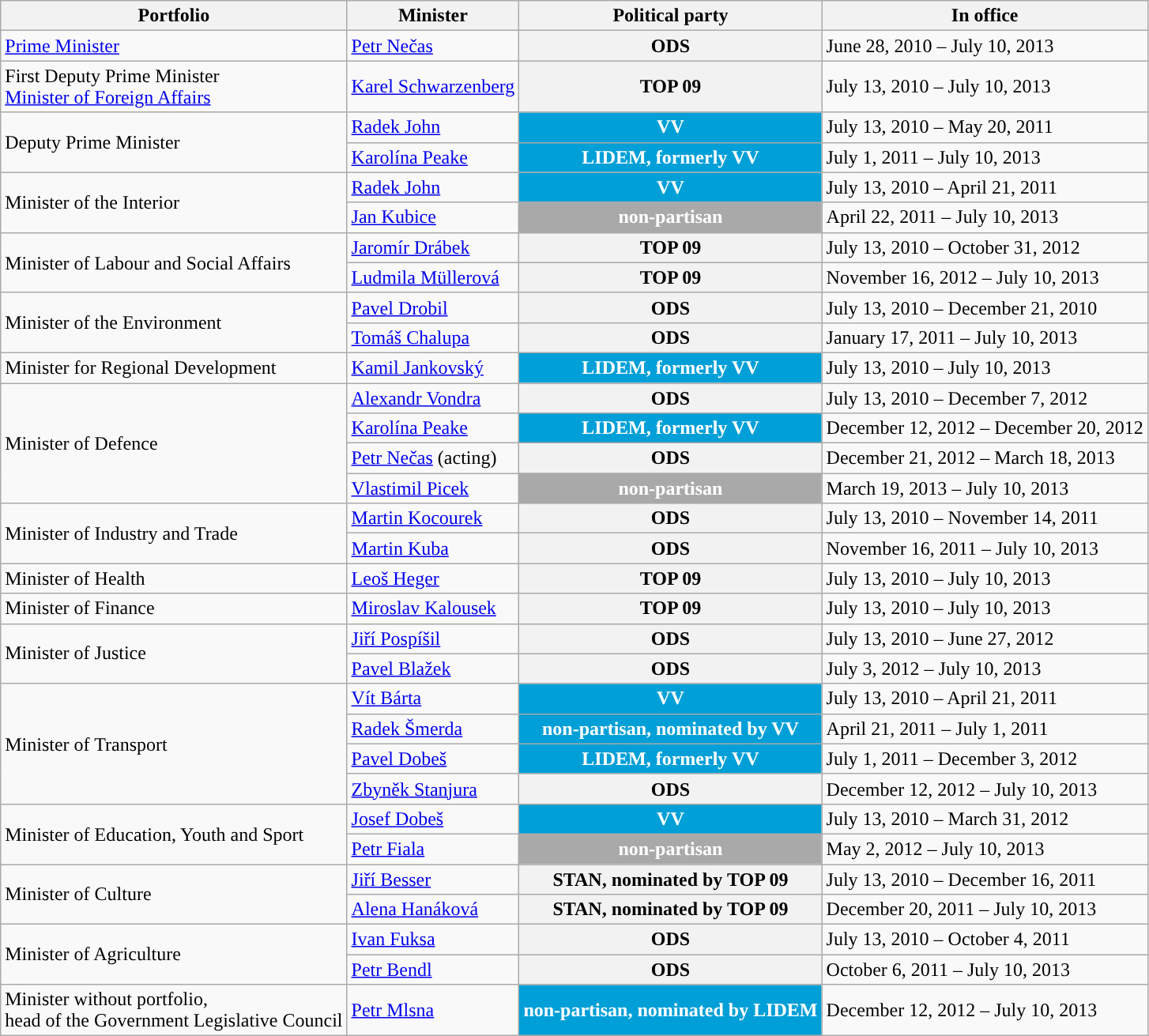<table class="wikitable">
<tr>
<th>Portfolio</th>
<th>Minister</th>
<th>Political party</th>
<th>In office</th>
</tr>
<tr>
<td><a href='#'>Prime Minister</a></td>
<td><a href='#'>Petr Nečas</a></td>
<th style="background-color:">ODS</th>
<td>June 28, 2010 – July 10, 2013</td>
</tr>
<tr>
<td>First Deputy Prime Minister <br> <a href='#'>Minister of Foreign Affairs</a></td>
<td><a href='#'>Karel Schwarzenberg</a></td>
<th style="background-color:">TOP 09</th>
<td>July 13, 2010 – July 10, 2013</td>
</tr>
<tr>
<td rowspan="2">Deputy Prime Minister</td>
<td><a href='#'>Radek John</a></td>
<th style="background-color:#009FD7; color:white">VV</th>
<td>July 13, 2010 – May 20, 2011</td>
</tr>
<tr>
<td><a href='#'>Karolína Peake</a></td>
<th style="background-color:#009FD7; color:white">LIDEM, formerly VV</th>
<td>July 1, 2011 – July 10, 2013<br></td>
</tr>
<tr>
<td rowspan="2">Minister  of the Interior</td>
<td><a href='#'>Radek John</a></td>
<th style="background-color:#009FD7; color:white">VV</th>
<td>July 13, 2010 – April 21, 2011</td>
</tr>
<tr>
<td><a href='#'>Jan Kubice</a></td>
<th style="background-color:#A9A9A9; color:white">non-partisan</th>
<td>April 22, 2011 – July 10, 2013</td>
</tr>
<tr>
<td rowspan="2">Minister of Labour and Social Affairs</td>
<td><a href='#'>Jaromír Drábek</a></td>
<th style="background-color:">TOP 09</th>
<td>July 13, 2010 – October 31, 2012</td>
</tr>
<tr>
<td><a href='#'>Ludmila Müllerová</a></td>
<th style="background-color:">TOP 09</th>
<td>November 16, 2012 – July 10, 2013</td>
</tr>
<tr>
<td rowspan="2">Minister of the Environment</td>
<td><a href='#'>Pavel Drobil</a></td>
<th style="background-color:">ODS</th>
<td>July 13, 2010 – December 21, 2010</td>
</tr>
<tr>
<td><a href='#'>Tomáš Chalupa</a></td>
<th style="background-color:">ODS</th>
<td>January 17, 2011 – July 10, 2013</td>
</tr>
<tr>
<td>Minister for Regional Development</td>
<td><a href='#'>Kamil Jankovský</a></td>
<th style="background-color:#009FD7; color:white">LIDEM, formerly VV</th>
<td>July 13, 2010 – July 10, 2013</td>
</tr>
<tr>
<td rowspan="4">Minister of Defence</td>
<td><a href='#'>Alexandr Vondra</a></td>
<th style="background-color:">ODS</th>
<td>July 13, 2010 – December 7, 2012</td>
</tr>
<tr>
<td><a href='#'>Karolína Peake</a></td>
<th style="background-color:#009FD7; color:white">LIDEM, formerly VV</th>
<td>December 12, 2012 – December 20, 2012</td>
</tr>
<tr>
<td><a href='#'>Petr Nečas</a> (acting)</td>
<th style="background-color:">ODS</th>
<td>December 21, 2012 – March 18, 2013</td>
</tr>
<tr>
<td><a href='#'>Vlastimil Picek</a></td>
<th style="background-color:#A9A9A9; color:white">non-partisan</th>
<td>March 19, 2013 – July 10, 2013</td>
</tr>
<tr>
<td rowspan="2">Minister of Industry and Trade</td>
<td><a href='#'>Martin Kocourek</a></td>
<th style="background-color:">ODS</th>
<td>July 13, 2010 – November 14, 2011</td>
</tr>
<tr>
<td><a href='#'>Martin Kuba</a></td>
<th style="background-color:">ODS</th>
<td>November 16, 2011 – July 10, 2013</td>
</tr>
<tr>
<td>Minister of Health</td>
<td><a href='#'>Leoš Heger</a></td>
<th style="background-color:">TOP 09</th>
<td>July 13, 2010 – July 10, 2013</td>
</tr>
<tr>
<td>Minister of Finance</td>
<td><a href='#'>Miroslav Kalousek</a></td>
<th style="background-color:">TOP 09</th>
<td>July 13, 2010 – July 10, 2013</td>
</tr>
<tr>
<td rowspan="2">Minister of Justice</td>
<td><a href='#'>Jiří Pospíšil</a></td>
<th style="background-color:">ODS</th>
<td>July 13, 2010 – June 27, 2012</td>
</tr>
<tr>
<td><a href='#'>Pavel Blažek</a></td>
<th style="background-color:">ODS</th>
<td>July 3, 2012 – July 10, 2013</td>
</tr>
<tr>
<td rowspan="4">Minister of Transport</td>
<td><a href='#'>Vít Bárta</a></td>
<th style="background-color:#009FD7; color:white">VV</th>
<td>July 13, 2010 – April 21, 2011</td>
</tr>
<tr>
<td><a href='#'>Radek Šmerda</a></td>
<th style="background-color:#009FD7; color:white">non-partisan, nominated by VV</th>
<td>April 21, 2011 – July 1, 2011</td>
</tr>
<tr>
<td><a href='#'>Pavel Dobeš</a></td>
<th style="background-color:#009FD7; color:white">LIDEM, formerly VV</th>
<td>July 1, 2011 – December 3, 2012</td>
</tr>
<tr>
<td><a href='#'>Zbyněk Stanjura</a></td>
<th style="background-color:">ODS</th>
<td>December 12, 2012 – July 10, 2013</td>
</tr>
<tr>
<td rowspan="2">Minister of Education, Youth and Sport</td>
<td><a href='#'>Josef Dobeš</a></td>
<th style="background-color:#009FD7; color:white">VV</th>
<td>July 13, 2010 – March 31, 2012</td>
</tr>
<tr>
<td><a href='#'>Petr Fiala</a></td>
<th style="background-color:#A9A9A9; color:white">non-partisan</th>
<td>May 2, 2012 – July 10, 2013</td>
</tr>
<tr>
<td rowspan="2">Minister of Culture</td>
<td><a href='#'>Jiří Besser</a></td>
<th style="background-color:">STAN, nominated by TOP 09</th>
<td>July 13, 2010 – December 16, 2011</td>
</tr>
<tr>
<td><a href='#'>Alena Hanáková</a></td>
<th style="background-color:">STAN, nominated by TOP 09</th>
<td>December 20, 2011 – July 10, 2013</td>
</tr>
<tr>
<td rowspan="2">Minister of Agriculture</td>
<td><a href='#'>Ivan Fuksa</a></td>
<th style="background-color:">ODS</th>
<td>July 13, 2010 – October 4, 2011</td>
</tr>
<tr>
<td><a href='#'>Petr Bendl</a></td>
<th style="background-color:">ODS</th>
<td>October 6, 2011 – July 10, 2013</td>
</tr>
<tr>
<td>Minister without portfolio,<br>head of the Government Legislative Council</td>
<td><a href='#'>Petr Mlsna</a></td>
<th style="background-color:#009FD7; color:white">non-partisan, nominated by LIDEM</th>
<td>December 12, 2012 – July 10, 2013</td>
</tr>
</table>
